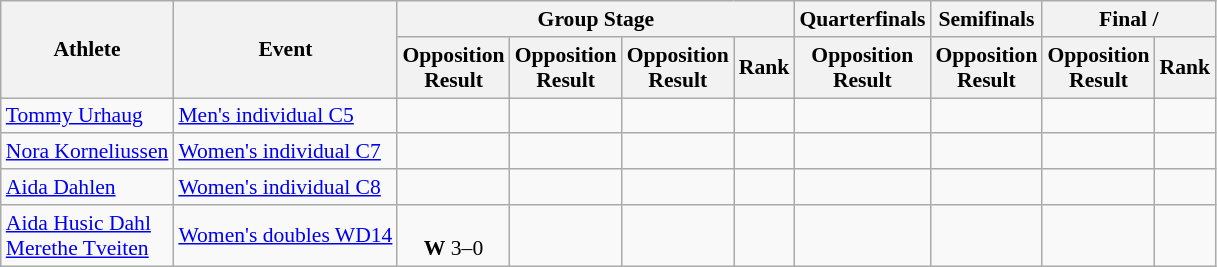<table class=wikitable style="font-size:90%">
<tr align=center>
<th rowspan="2">Athlete</th>
<th rowspan="2">Event</th>
<th colspan="4">Group Stage</th>
<th>Quarterfinals</th>
<th>Semifinals</th>
<th colspan="2">Final / </th>
</tr>
<tr>
<th>Opposition<br>Result</th>
<th>Opposition<br>Result</th>
<th>Opposition<br>Result</th>
<th>Rank</th>
<th>Opposition<br>Result</th>
<th>Opposition<br>Result</th>
<th>Opposition<br>Result</th>
<th>Rank</th>
</tr>
<tr align=center>
<td align=left><a href='#'>Tommy Urhaug</a></td>
<td align=left><a href='#'>Men's individual C5</a></td>
<td></td>
<td></td>
<td></td>
<td></td>
<td></td>
<td></td>
<td></td>
<td></td>
</tr>
<tr align=center>
<td align=left><a href='#'>Nora Korneliussen</a></td>
<td align=left><a href='#'>Women's individual C7</a></td>
<td></td>
<td></td>
<td></td>
<td></td>
<td></td>
<td></td>
<td></td>
<td></td>
</tr>
<tr align=center>
<td align=left><a href='#'>Aida Dahlen</a></td>
<td align=left><a href='#'>Women's individual C8</a></td>
<td></td>
<td></td>
<td></td>
<td></td>
<td></td>
<td></td>
<td></td>
<td></td>
</tr>
<tr align=center>
<td align=left><a href='#'>Aida Husic Dahl</a><br><a href='#'>Merethe Tveiten</a></td>
<td align=left><a href='#'>Women's doubles WD14</a></td>
<td><br><strong>W</strong> 3–0</td>
<td></td>
<td></td>
<td></td>
<td></td>
<td></td>
<td></td>
<td></td>
</tr>
</table>
